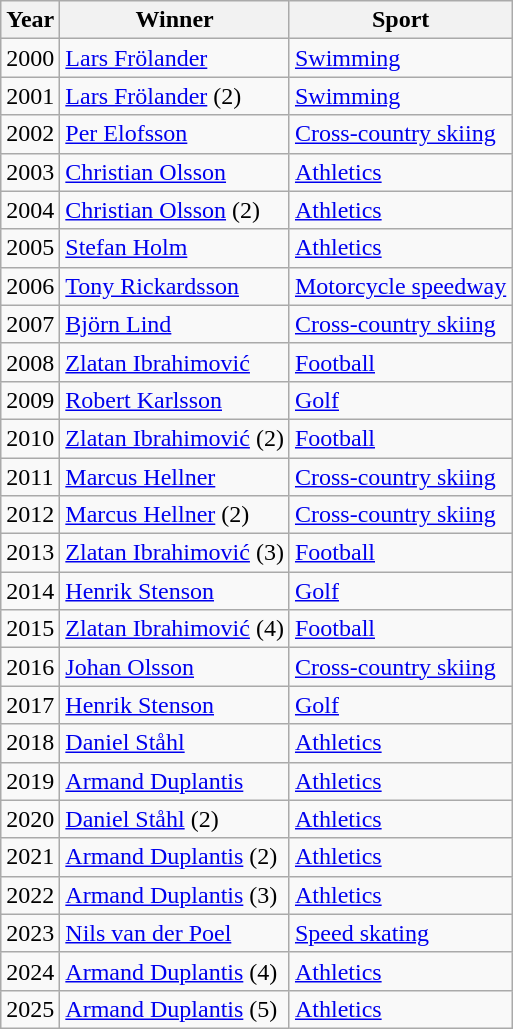<table class="wikitable">
<tr>
<th>Year</th>
<th>Winner</th>
<th>Sport</th>
</tr>
<tr>
<td>2000</td>
<td><a href='#'>Lars Frölander</a></td>
<td><a href='#'>Swimming</a></td>
</tr>
<tr>
<td>2001</td>
<td><a href='#'>Lars Frölander</a> (2)</td>
<td><a href='#'>Swimming</a></td>
</tr>
<tr>
<td>2002</td>
<td><a href='#'>Per Elofsson</a></td>
<td><a href='#'>Cross-country skiing</a></td>
</tr>
<tr>
<td>2003</td>
<td><a href='#'>Christian Olsson</a></td>
<td><a href='#'>Athletics</a></td>
</tr>
<tr>
<td>2004</td>
<td><a href='#'>Christian Olsson</a> (2)</td>
<td><a href='#'>Athletics</a></td>
</tr>
<tr>
<td>2005</td>
<td><a href='#'>Stefan Holm</a></td>
<td><a href='#'>Athletics</a></td>
</tr>
<tr>
<td>2006</td>
<td><a href='#'>Tony Rickardsson</a></td>
<td><a href='#'>Motorcycle speedway</a></td>
</tr>
<tr>
<td>2007</td>
<td><a href='#'>Björn Lind</a></td>
<td><a href='#'>Cross-country skiing</a></td>
</tr>
<tr>
<td>2008</td>
<td><a href='#'>Zlatan Ibrahimović</a></td>
<td><a href='#'>Football</a></td>
</tr>
<tr>
<td>2009</td>
<td><a href='#'>Robert Karlsson</a></td>
<td><a href='#'>Golf</a></td>
</tr>
<tr>
<td>2010</td>
<td><a href='#'>Zlatan Ibrahimović</a> (2)</td>
<td><a href='#'>Football</a></td>
</tr>
<tr>
<td>2011</td>
<td><a href='#'>Marcus Hellner</a></td>
<td><a href='#'>Cross-country skiing</a></td>
</tr>
<tr>
<td>2012</td>
<td><a href='#'>Marcus Hellner</a> (2)</td>
<td><a href='#'>Cross-country skiing</a></td>
</tr>
<tr>
<td>2013</td>
<td><a href='#'>Zlatan Ibrahimović</a> (3)</td>
<td><a href='#'>Football</a></td>
</tr>
<tr>
<td>2014</td>
<td><a href='#'>Henrik Stenson</a></td>
<td><a href='#'>Golf</a></td>
</tr>
<tr>
<td>2015</td>
<td><a href='#'>Zlatan Ibrahimović</a> (4)</td>
<td><a href='#'>Football</a></td>
</tr>
<tr>
<td>2016</td>
<td><a href='#'>Johan Olsson</a></td>
<td><a href='#'>Cross-country skiing</a></td>
</tr>
<tr>
<td>2017</td>
<td><a href='#'>Henrik Stenson</a></td>
<td><a href='#'>Golf</a></td>
</tr>
<tr>
<td>2018</td>
<td><a href='#'>Daniel Ståhl</a></td>
<td><a href='#'>Athletics</a></td>
</tr>
<tr>
<td>2019</td>
<td><a href='#'>Armand Duplantis</a></td>
<td><a href='#'>Athletics</a></td>
</tr>
<tr>
<td>2020</td>
<td><a href='#'>Daniel Ståhl</a> (2)</td>
<td><a href='#'>Athletics</a></td>
</tr>
<tr>
<td>2021</td>
<td><a href='#'>Armand Duplantis</a> (2)</td>
<td><a href='#'>Athletics</a></td>
</tr>
<tr>
<td>2022</td>
<td><a href='#'>Armand Duplantis</a> (3)</td>
<td><a href='#'>Athletics</a></td>
</tr>
<tr>
<td>2023</td>
<td><a href='#'>Nils van der Poel</a></td>
<td><a href='#'>Speed skating</a></td>
</tr>
<tr>
<td>2024</td>
<td><a href='#'>Armand Duplantis</a> (4)</td>
<td><a href='#'>Athletics</a></td>
</tr>
<tr>
<td>2025</td>
<td><a href='#'>Armand Duplantis</a> (5)</td>
<td><a href='#'>Athletics</a></td>
</tr>
</table>
